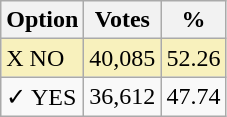<table class="wikitable">
<tr>
<th>Option</th>
<th>Votes</th>
<th>%</th>
</tr>
<tr>
<td style=background:#f8f1bd>X NO</td>
<td style=background:#f8f1bd>40,085</td>
<td style=background:#f8f1bd>52.26</td>
</tr>
<tr>
<td>✓ YES</td>
<td>36,612</td>
<td>47.74</td>
</tr>
</table>
